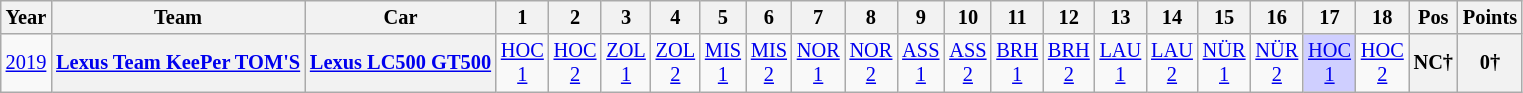<table class="wikitable" style="text-align:center; font-size:85%">
<tr>
<th>Year</th>
<th>Team</th>
<th>Car</th>
<th>1</th>
<th>2</th>
<th>3</th>
<th>4</th>
<th>5</th>
<th>6</th>
<th>7</th>
<th>8</th>
<th>9</th>
<th>10</th>
<th>11</th>
<th>12</th>
<th>13</th>
<th>14</th>
<th>15</th>
<th>16</th>
<th>17</th>
<th>18</th>
<th>Pos</th>
<th>Points</th>
</tr>
<tr>
<td><a href='#'>2019</a></td>
<th nowrap><a href='#'>Lexus Team KeePer TOM'S</a></th>
<th nowrap><a href='#'>Lexus LC500 GT500</a></th>
<td><a href='#'>HOC<br>1</a></td>
<td><a href='#'>HOC<br>2</a></td>
<td><a href='#'>ZOL<br>1</a></td>
<td><a href='#'>ZOL<br>2</a></td>
<td><a href='#'>MIS<br>1</a></td>
<td><a href='#'>MIS<br>2</a></td>
<td><a href='#'>NOR<br>1</a></td>
<td><a href='#'>NOR<br>2</a></td>
<td><a href='#'>ASS<br>1</a></td>
<td><a href='#'>ASS<br>2</a></td>
<td><a href='#'>BRH<br>1</a></td>
<td><a href='#'>BRH<br>2</a></td>
<td><a href='#'>LAU<br>1</a></td>
<td><a href='#'>LAU<br>2</a></td>
<td><a href='#'>NÜR<br>1</a></td>
<td><a href='#'>NÜR<br>2</a></td>
<td style="background:#CFCFFF;"><a href='#'>HOC<br>1</a><br></td>
<td><a href='#'>HOC<br>2</a></td>
<th>NC†</th>
<th>0†</th>
</tr>
</table>
